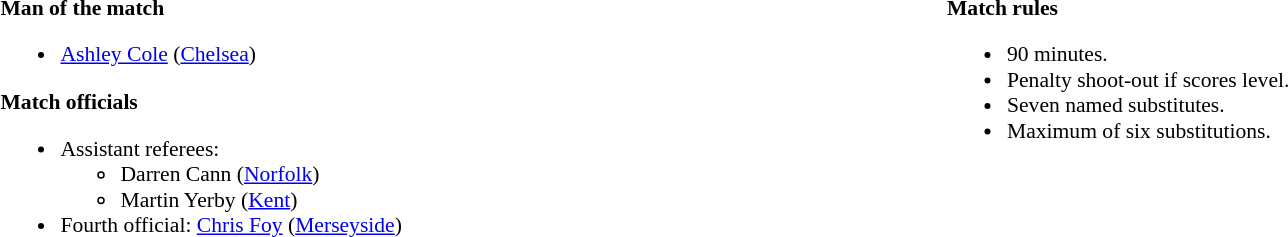<table width=100% style="font-size:90%">
<tr>
<td width=50% valign=top><br><strong>Man of the match</strong><ul><li><a href='#'>Ashley Cole</a> (<a href='#'>Chelsea</a>)</li></ul><strong>Match officials</strong><ul><li>Assistant referees:<ul><li>Darren Cann (<a href='#'>Norfolk</a>)</li><li>Martin Yerby (<a href='#'>Kent</a>)</li></ul></li><li>Fourth official: <a href='#'>Chris Foy</a> (<a href='#'>Merseyside</a>)</li></ul></td>
<td width=50% valign=top><br><strong>Match rules</strong><ul><li>90 minutes.</li><li>Penalty shoot-out if scores level.</li><li>Seven named substitutes.</li><li>Maximum of six substitutions.</li></ul></td>
</tr>
</table>
